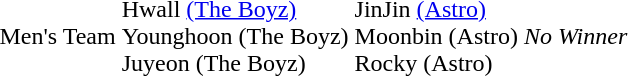<table>
<tr>
<td>Men's Team</td>
<td>Hwall <a href='#'>(The Boyz)</a><br>Younghoon (The Boyz)<br>Juyeon (The Boyz)</td>
<td>JinJin <a href='#'>(Astro)</a><br>Moonbin (Astro)<br>Rocky (Astro)</td>
<td><em>No Winner</em></td>
</tr>
</table>
